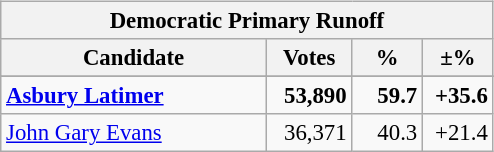<table class="wikitable" align="left" style="margin: 1em 1em 1em 0; font-size: 95%;">
<tr>
<th colspan="4">Democratic Primary Runoff</th>
</tr>
<tr>
<th colspan="1" style="width: 170px">Candidate</th>
<th style="width: 50px">Votes</th>
<th style="width: 40px">%</th>
<th style="width: 40px">±%</th>
</tr>
<tr>
</tr>
<tr>
<td><strong><a href='#'>Asbury Latimer</a></strong></td>
<td align="right"><strong>53,890</strong></td>
<td align="right"><strong>59.7</strong></td>
<td align="right"><strong>+35.6</strong></td>
</tr>
<tr>
<td><a href='#'>John Gary Evans</a></td>
<td align="right">36,371</td>
<td align="right">40.3</td>
<td align="right">+21.4</td>
</tr>
</table>
